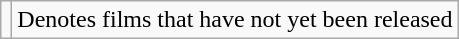<table class="wikitable">
<tr>
<td></td>
<td>Denotes films that have not yet been released</td>
</tr>
</table>
